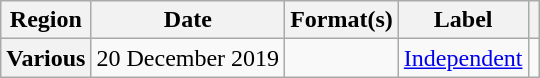<table class="wikitable plainrowheaders">
<tr>
<th scope="col">Region</th>
<th scope="col">Date</th>
<th scope="col">Format(s)</th>
<th scope="col">Label</th>
<th scope="col"></th>
</tr>
<tr>
<th scope="row">Various</th>
<td>20 December 2019</td>
<td></td>
<td><a href='#'>Independent</a></td>
<td></td>
</tr>
</table>
